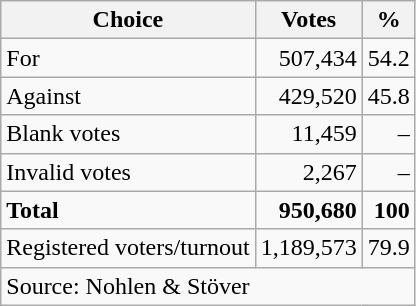<table class=wikitable style=text-align:right>
<tr>
<th>Choice</th>
<th>Votes</th>
<th>%</th>
</tr>
<tr>
<td align=left>For</td>
<td>507,434</td>
<td>54.2</td>
</tr>
<tr>
<td align=left>Against</td>
<td>429,520</td>
<td>45.8</td>
</tr>
<tr>
<td align=left>Blank votes</td>
<td>11,459</td>
<td>–</td>
</tr>
<tr>
<td align=left>Invalid votes</td>
<td>2,267</td>
<td>–</td>
</tr>
<tr>
<td align=left><strong>Total</strong></td>
<td><strong>950,680</strong></td>
<td><strong>100</strong></td>
</tr>
<tr>
<td align=left>Registered voters/turnout</td>
<td>1,189,573</td>
<td>79.9</td>
</tr>
<tr>
<td align=left colspan=3>Source: Nohlen & Stöver</td>
</tr>
</table>
